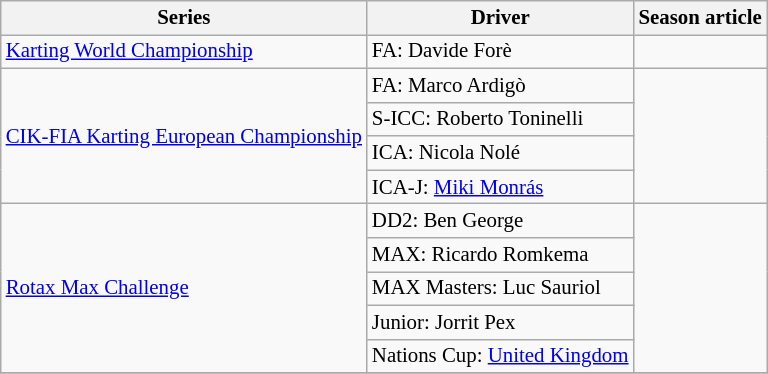<table class="wikitable" style="font-size: 87%;">
<tr>
<th>Series</th>
<th>Driver</th>
<th>Season article</th>
</tr>
<tr>
<td><a href='#'>Karting World Championship</a></td>
<td>FA:  Davide Forè</td>
<td></td>
</tr>
<tr>
<td rowspan=4><a href='#'>CIK-FIA Karting European Championship</a></td>
<td>FA:  Marco Ardigò</td>
<td rowspan=4></td>
</tr>
<tr>
<td>S-ICC:  Roberto Toninelli</td>
</tr>
<tr>
<td>ICA:  Nicola Nolé</td>
</tr>
<tr>
<td>ICA-J:  <a href='#'>Miki Monrás</a></td>
</tr>
<tr>
<td rowspan=5><a href='#'>Rotax Max Challenge</a></td>
<td>DD2:  Ben George</td>
<td rowspan=5></td>
</tr>
<tr>
<td>MAX:  Ricardo Romkema</td>
</tr>
<tr>
<td>MAX Masters:  Luc Sauriol</td>
</tr>
<tr>
<td>Junior:  Jorrit Pex</td>
</tr>
<tr>
<td>Nations Cup:  <a href='#'>United Kingdom</a></td>
</tr>
<tr>
</tr>
</table>
